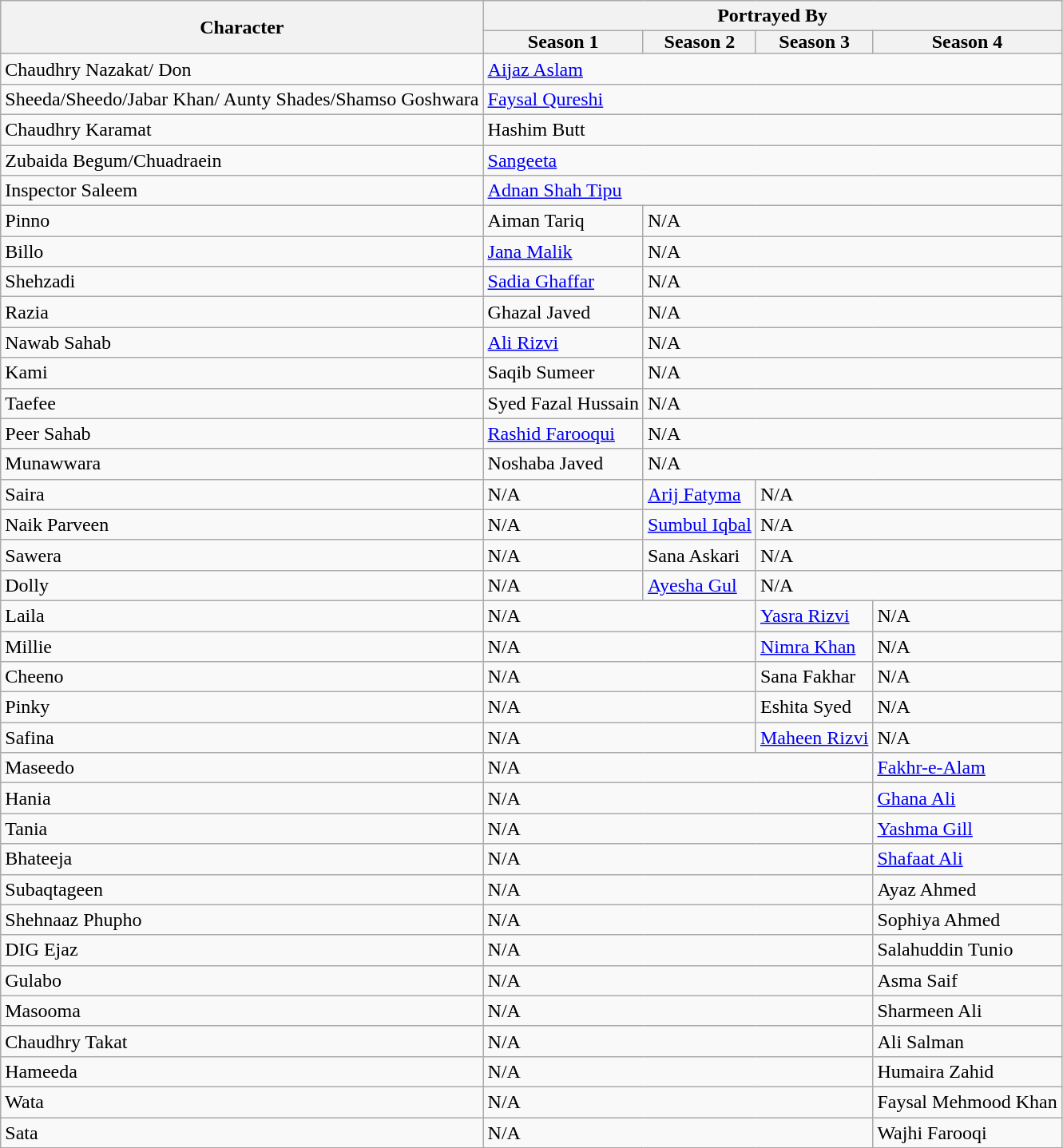<table class="wikitable">
<tr>
<th Rowspan=2>Character</th>
<th colspan="4">Portrayed By</th>
</tr>
<tr>
<th style="padding: 0 8px">Season 1</th>
<th style="padding: 0 8px">Season 2</th>
<th style="padding: 0 8px">Season 3</th>
<th style="padding: 0 8px">Season 4</th>
</tr>
<tr>
<td>Chaudhry Nazakat/ Don</td>
<td colspan=4><div><a href='#'>Aijaz Aslam</a></div></td>
</tr>
<tr>
<td>Sheeda/Sheedo/Jabar Khan/ Aunty Shades/Shamso Goshwara</td>
<td colspan=4><div><a href='#'>Faysal Qureshi</a></div></td>
</tr>
<tr>
<td>Chaudhry Karamat</td>
<td colspan=4><div>Hashim Butt</div></td>
</tr>
<tr>
<td>Zubaida Begum/Chuadraein</td>
<td colspan=4><div><a href='#'>Sangeeta</a></div></td>
</tr>
<tr>
<td>Inspector Saleem</td>
<td colspan=4><div><a href='#'>Adnan Shah Tipu</a></div></td>
</tr>
<tr>
<td>Pinno</td>
<td>Aiman Tariq</td>
<td colspan=3>N/A</td>
</tr>
<tr>
<td>Billo</td>
<td><a href='#'>Jana Malik</a></td>
<td colspan=3>N/A</td>
</tr>
<tr>
<td>Shehzadi</td>
<td><a href='#'>Sadia Ghaffar</a></td>
<td colspan=3>N/A</td>
</tr>
<tr>
<td>Razia</td>
<td>Ghazal Javed</td>
<td colspan=3>N/A</td>
</tr>
<tr>
<td>Nawab Sahab</td>
<td><a href='#'>Ali Rizvi</a></td>
<td colspan=3>N/A</td>
</tr>
<tr>
<td>Kami</td>
<td>Saqib Sumeer</td>
<td colspan=3>N/A</td>
</tr>
<tr>
<td>Taefee</td>
<td>Syed Fazal Hussain</td>
<td colspan=3>N/A</td>
</tr>
<tr>
<td>Peer Sahab</td>
<td><a href='#'>Rashid Farooqui</a></td>
<td colspan=3>N/A</td>
</tr>
<tr>
<td>Munawwara</td>
<td>Noshaba Javed</td>
<td colspan=3>N/A</td>
</tr>
<tr>
<td>Saira</td>
<td>N/A</td>
<td><a href='#'>Arij Fatyma</a></td>
<td colspan=2>N/A</td>
</tr>
<tr>
<td>Naik Parveen</td>
<td>N/A</td>
<td><a href='#'>Sumbul Iqbal</a></td>
<td colspan=2>N/A</td>
</tr>
<tr>
<td>Sawera</td>
<td>N/A</td>
<td>Sana Askari</td>
<td colspan=2>N/A</td>
</tr>
<tr>
<td>Dolly</td>
<td>N/A</td>
<td><a href='#'>Ayesha Gul</a></td>
<td colspan=2>N/A</td>
</tr>
<tr>
<td>Laila</td>
<td colspan=2>N/A</td>
<td><a href='#'>Yasra Rizvi</a></td>
<td>N/A</td>
</tr>
<tr>
<td>Millie</td>
<td colspan=2>N/A</td>
<td><a href='#'>Nimra Khan</a></td>
<td>N/A</td>
</tr>
<tr>
<td>Cheeno</td>
<td colspan=2>N/A</td>
<td>Sana Fakhar</td>
<td>N/A</td>
</tr>
<tr>
<td>Pinky</td>
<td colspan=2>N/A</td>
<td>Eshita Syed</td>
<td>N/A</td>
</tr>
<tr>
<td>Safina</td>
<td colspan=2>N/A</td>
<td><a href='#'>Maheen Rizvi</a></td>
<td>N/A</td>
</tr>
<tr>
<td>Maseedo</td>
<td colspan=3>N/A</td>
<td><a href='#'>Fakhr-e-Alam</a></td>
</tr>
<tr>
<td>Hania</td>
<td colspan=3>N/A</td>
<td><a href='#'>Ghana Ali</a></td>
</tr>
<tr>
<td>Tania</td>
<td colspan=3>N/A</td>
<td><a href='#'>Yashma Gill</a></td>
</tr>
<tr>
<td>Bhateeja</td>
<td colspan=3>N/A</td>
<td><a href='#'>Shafaat Ali</a></td>
</tr>
<tr>
<td>Subaqtageen</td>
<td colspan=3>N/A</td>
<td>Ayaz Ahmed</td>
</tr>
<tr>
<td>Shehnaaz Phupho</td>
<td colspan=3>N/A</td>
<td>Sophiya Ahmed</td>
</tr>
<tr>
<td>DIG Ejaz</td>
<td colspan=3>N/A</td>
<td>Salahuddin Tunio</td>
</tr>
<tr>
<td>Gulabo</td>
<td colspan=3>N/A</td>
<td>Asma Saif</td>
</tr>
<tr>
<td>Masooma</td>
<td colspan=3>N/A</td>
<td>Sharmeen Ali</td>
</tr>
<tr>
<td>Chaudhry Takat</td>
<td colspan=3>N/A</td>
<td>Ali Salman</td>
</tr>
<tr>
<td>Hameeda</td>
<td colspan=3>N/A</td>
<td>Humaira Zahid</td>
</tr>
<tr>
<td>Wata</td>
<td colspan=3>N/A</td>
<td>Faysal Mehmood Khan</td>
</tr>
<tr>
<td>Sata</td>
<td colspan=3>N/A</td>
<td>Wajhi Farooqi</td>
</tr>
</table>
